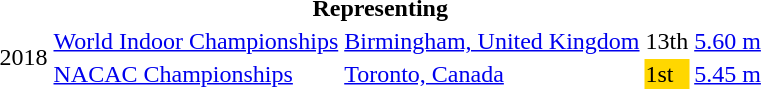<table>
<tr>
<th colspan="6">Representing </th>
</tr>
<tr>
<td rowspan=2>2018</td>
<td><a href='#'>World Indoor Championships</a></td>
<td><a href='#'>Birmingham, United Kingdom</a></td>
<td>13th</td>
<td><a href='#'>5.60 m</a></td>
</tr>
<tr>
<td><a href='#'>NACAC Championships</a></td>
<td><a href='#'>Toronto, Canada</a></td>
<td bgcolor=gold>1st</td>
<td><a href='#'>5.45 m</a></td>
</tr>
</table>
